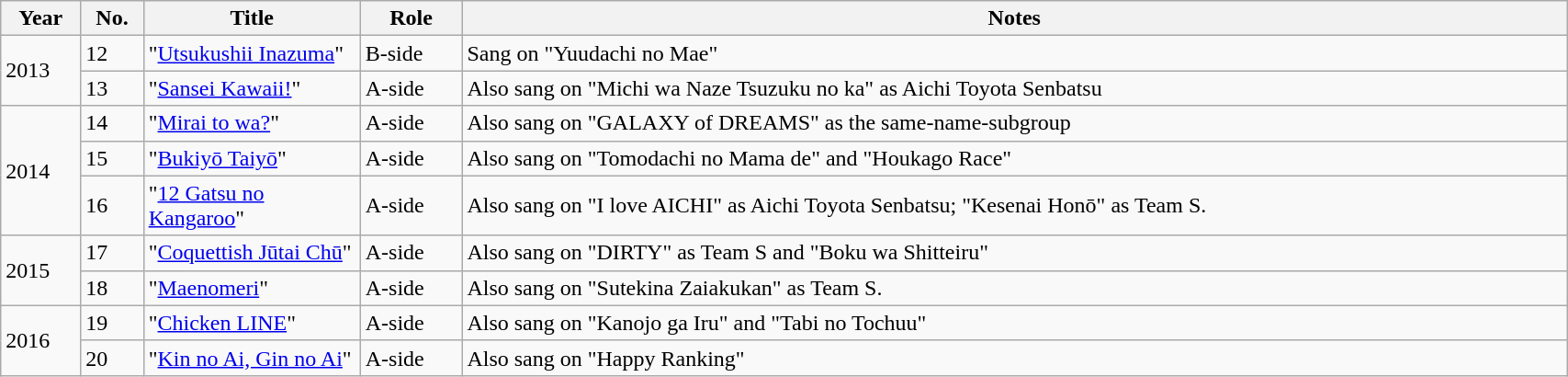<table class="wikitable sortable" style="width:90%;">
<tr>
<th>Year</th>
<th data-sort-type="number">No. </th>
<th style="width:150px;">Title </th>
<th>Role </th>
<th class="unsortable">Notes </th>
</tr>
<tr>
<td rowspan="2">2013</td>
<td>12</td>
<td>"<a href='#'>Utsukushii Inazuma</a>"</td>
<td>B-side</td>
<td>Sang on "Yuudachi no Mae"</td>
</tr>
<tr>
<td>13</td>
<td>"<a href='#'>Sansei Kawaii!</a>"</td>
<td>A-side</td>
<td>Also sang on "Michi wa Naze Tsuzuku no ka" as Aichi Toyota Senbatsu</td>
</tr>
<tr>
<td rowspan="3">2014</td>
<td>14</td>
<td>"<a href='#'>Mirai to wa?</a>"</td>
<td>A-side</td>
<td>Also sang on "GALAXY of DREAMS" as the same-name-subgroup</td>
</tr>
<tr>
<td>15</td>
<td>"<a href='#'>Bukiyō Taiyō</a>"</td>
<td>A-side</td>
<td>Also sang on "Tomodachi no Mama de" and "Houkago Race"</td>
</tr>
<tr>
<td>16</td>
<td>"<a href='#'>12 Gatsu no Kangaroo</a>"</td>
<td>A-side</td>
<td>Also sang on "I love AICHI" as Aichi Toyota Senbatsu; "Kesenai Honō" as Team S.</td>
</tr>
<tr>
<td rowspan="2">2015</td>
<td>17</td>
<td>"<a href='#'>Coquettish Jūtai Chū</a>"</td>
<td>A-side</td>
<td>Also sang on "DIRTY" as Team S and "Boku wa Shitteiru"</td>
</tr>
<tr>
<td>18</td>
<td>"<a href='#'>Maenomeri</a>"</td>
<td>A-side</td>
<td>Also sang on "Sutekina Zaiakukan" as Team S.</td>
</tr>
<tr>
<td rowspan="4">2016</td>
<td>19</td>
<td>"<a href='#'>Chicken LINE</a>"</td>
<td>A-side</td>
<td>Also sang on "Kanojo ga Iru" and "Tabi no Tochuu"</td>
</tr>
<tr>
<td>20</td>
<td>"<a href='#'>Kin no Ai, Gin no Ai</a>"</td>
<td>A-side</td>
<td>Also sang on "Happy Ranking"</td>
</tr>
</table>
